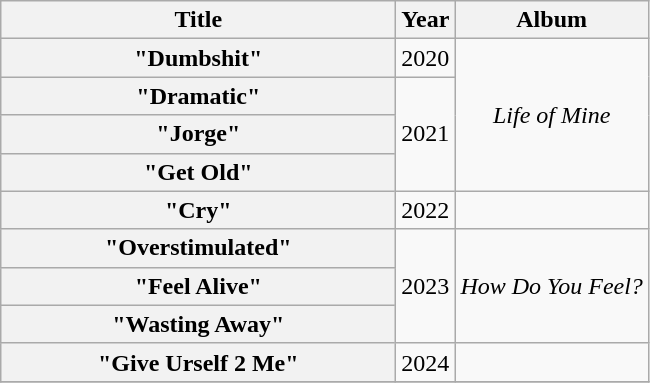<table class="wikitable plainrowheaders" style="text-align:center;">
<tr>
<th scope="col" rowspan="1" style="width:16em;">Title</th>
<th scope="col" rowspan="1">Year</th>
<th scope="col" rowspan="1">Album</th>
</tr>
<tr>
<th scope="row">"Dumbshit"</th>
<td>2020</td>
<td rowspan="4"><em>Life of Mine</em></td>
</tr>
<tr>
<th scope="row">"Dramatic"</th>
<td rowspan="3">2021</td>
</tr>
<tr>
<th scope="row">"Jorge"</th>
</tr>
<tr>
<th scope="row">"Get Old"</th>
</tr>
<tr>
<th scope="row">"Cry"</th>
<td rowspan="1">2022</td>
<td></td>
</tr>
<tr>
<th scope="row">"Overstimulated"</th>
<td rowspan="3">2023</td>
<td rowspan="3"><em>How Do You Feel?</em></td>
</tr>
<tr>
<th scope="row">"Feel Alive"</th>
</tr>
<tr>
<th scope="row">"Wasting Away"</th>
</tr>
<tr>
<th scope="row">"Give Urself 2 Me"</th>
<td rowspan="1">2024</td>
<td></td>
</tr>
<tr>
</tr>
</table>
